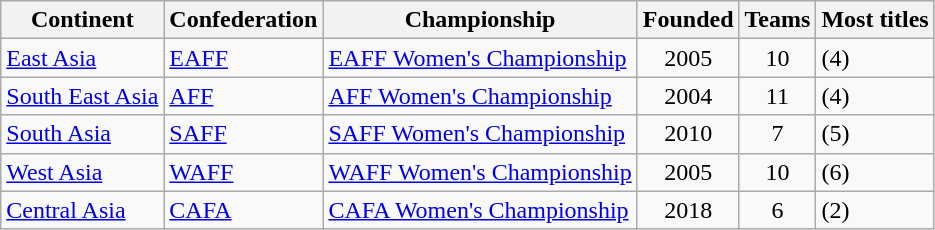<table class="wikitable sortable">
<tr>
<th>Continent</th>
<th>Confederation</th>
<th>Championship</th>
<th>Founded</th>
<th>Teams</th>
<th>Most titles</th>
</tr>
<tr>
<td><a href='#'>East Asia</a></td>
<td><a href='#'>EAFF</a></td>
<td><a href='#'>EAFF Women's Championship</a></td>
<td align=center>2005</td>
<td align=center>10</td>
<td> (4)</td>
</tr>
<tr>
<td><a href='#'>South East Asia</a></td>
<td><a href='#'>AFF</a></td>
<td><a href='#'>AFF Women's Championship</a></td>
<td align=center>2004</td>
<td align=center>11</td>
<td> (4)</td>
</tr>
<tr>
<td><a href='#'>South Asia</a></td>
<td><a href='#'>SAFF</a></td>
<td><a href='#'>SAFF Women's Championship</a></td>
<td align=center>2010</td>
<td align=center>7</td>
<td> (5)</td>
</tr>
<tr>
<td><a href='#'>West Asia</a></td>
<td><a href='#'>WAFF</a></td>
<td><a href='#'>WAFF Women's Championship</a></td>
<td align=center>2005</td>
<td align=center>10</td>
<td> (6)</td>
</tr>
<tr>
<td><a href='#'>Central Asia</a></td>
<td><a href='#'>CAFA</a></td>
<td><a href='#'>CAFA Women's Championship</a></td>
<td align=center>2018</td>
<td align=center>6</td>
<td> (2)</td>
</tr>
</table>
